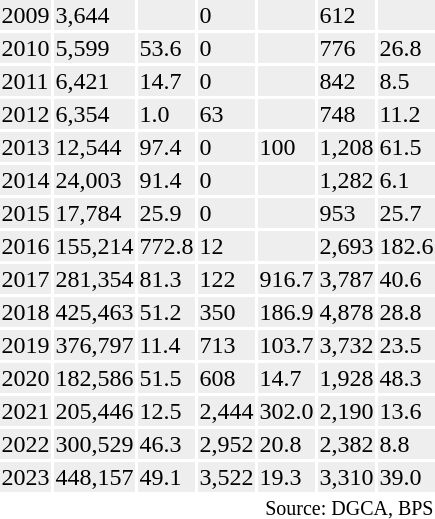<table class="toccolours sortable" style="padding:0.5em;">
<tr>
<th></th>
<th></th>
<th></th>
<th></th>
<th></th>
<th></th>
<th></th>
</tr>
<tr style="background:#eee;">
<td>2009</td>
<td>3,644</td>
<td></td>
<td>0</td>
<td></td>
<td>612</td>
<td></td>
</tr>
<tr style="background:#eee;">
<td>2010</td>
<td>5,599</td>
<td> 53.6</td>
<td>0</td>
<td></td>
<td>776</td>
<td> 26.8</td>
</tr>
<tr style="background:#eee;">
<td>2011</td>
<td>6,421</td>
<td> 14.7</td>
<td>0</td>
<td></td>
<td>842</td>
<td> 8.5</td>
</tr>
<tr style="background:#eee;">
<td>2012</td>
<td>6,354</td>
<td> 1.0</td>
<td>63</td>
<td></td>
<td>748</td>
<td> 11.2</td>
</tr>
<tr style="background:#eee;">
<td>2013</td>
<td>12,544</td>
<td> 97.4</td>
<td>0</td>
<td> 100</td>
<td>1,208</td>
<td> 61.5</td>
</tr>
<tr style="background:#eee;">
<td>2014</td>
<td>24,003</td>
<td> 91.4</td>
<td>0</td>
<td></td>
<td>1,282</td>
<td> 6.1</td>
</tr>
<tr style="background:#eee;">
<td>2015</td>
<td>17,784</td>
<td> 25.9</td>
<td>0</td>
<td></td>
<td>953</td>
<td> 25.7</td>
</tr>
<tr style="background:#eee;">
<td>2016</td>
<td>155,214</td>
<td> 772.8</td>
<td>12</td>
<td></td>
<td>2,693</td>
<td> 182.6</td>
</tr>
<tr style="background:#eee;">
<td>2017</td>
<td>281,354</td>
<td> 81.3</td>
<td>122</td>
<td> 916.7</td>
<td>3,787</td>
<td> 40.6</td>
</tr>
<tr style="background:#eee;">
<td>2018</td>
<td>425,463</td>
<td> 51.2</td>
<td>350</td>
<td> 186.9</td>
<td>4,878</td>
<td> 28.8</td>
</tr>
<tr style="background:#eee;">
<td>2019</td>
<td>376,797</td>
<td> 11.4</td>
<td>713</td>
<td> 103.7</td>
<td>3,732</td>
<td> 23.5</td>
</tr>
<tr style="background:#eee;">
<td>2020</td>
<td>182,586</td>
<td> 51.5</td>
<td>608</td>
<td> 14.7</td>
<td>1,928</td>
<td> 48.3</td>
</tr>
<tr style="background:#eee;">
<td>2021</td>
<td>205,446</td>
<td> 12.5</td>
<td>2,444</td>
<td> 302.0</td>
<td>2,190</td>
<td> 13.6</td>
</tr>
<tr style="background:#eee;">
<td>2022</td>
<td>300,529</td>
<td> 46.3</td>
<td>2,952</td>
<td> 20.8</td>
<td>2,382</td>
<td> 8.8</td>
</tr>
<tr style="background:#eee;">
<td>2023</td>
<td>448,157</td>
<td> 49.1</td>
<td>3,522</td>
<td> 19.3</td>
<td>3,310</td>
<td> 39.0</td>
</tr>
<tr>
<td colspan="7" style="text-align:right;"><sup>Source: DGCA, BPS</sup></td>
</tr>
</table>
